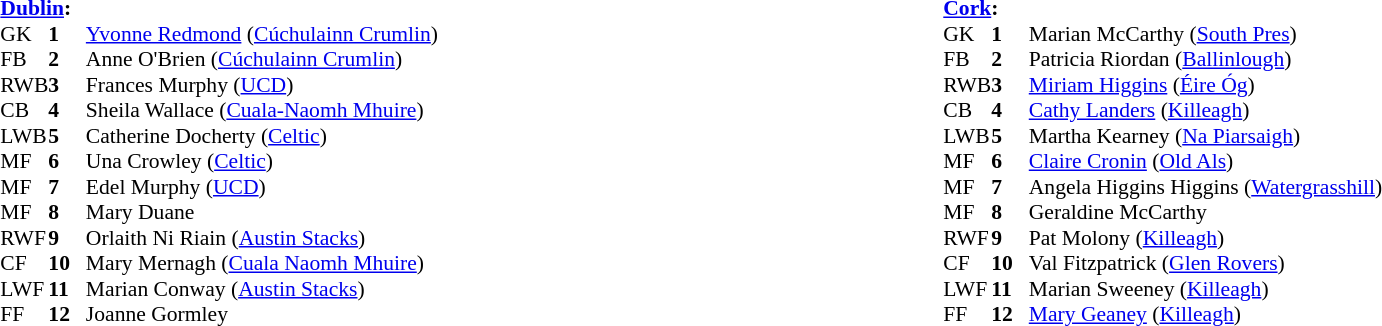<table width="100%">
<tr>
<td valign="top"></td>
<td valign="top" width="50%"><br><table style="font-size: 90%" cellspacing="0" cellpadding="0" align=center>
<tr>
<td colspan="4"><strong><a href='#'>Dublin</a>:</strong></td>
</tr>
<tr>
<th width="25"></th>
<th width="25"></th>
</tr>
<tr>
<td>GK</td>
<td><strong>1</strong></td>
<td><a href='#'>Yvonne Redmond</a> (<a href='#'>Cúchulainn Crumlin</a>)</td>
</tr>
<tr>
<td>FB</td>
<td><strong>2</strong></td>
<td>Anne O'Brien (<a href='#'>Cúchulainn Crumlin</a>)</td>
</tr>
<tr>
<td>RWB</td>
<td><strong>3</strong></td>
<td>Frances Murphy (<a href='#'>UCD</a>)</td>
</tr>
<tr>
<td>CB</td>
<td><strong>4</strong></td>
<td>Sheila Wallace (<a href='#'>Cuala-Naomh Mhuire</a>)</td>
</tr>
<tr>
<td>LWB</td>
<td><strong>5</strong></td>
<td>Catherine Docherty (<a href='#'>Celtic</a>)</td>
</tr>
<tr>
<td>MF</td>
<td><strong>6</strong></td>
<td>Una Crowley (<a href='#'>Celtic</a>)</td>
</tr>
<tr>
<td>MF</td>
<td><strong>7</strong></td>
<td>Edel Murphy (<a href='#'>UCD</a>)</td>
</tr>
<tr>
<td>MF</td>
<td><strong>8</strong></td>
<td>Mary Duane</td>
</tr>
<tr>
<td>RWF</td>
<td><strong>9</strong></td>
<td>Orlaith Ni Riain (<a href='#'>Austin Stacks</a>)</td>
</tr>
<tr>
<td>CF</td>
<td><strong>10</strong></td>
<td>Mary Mernagh (<a href='#'>Cuala Naomh Mhuire</a>)</td>
</tr>
<tr>
<td>LWF</td>
<td><strong>11</strong></td>
<td>Marian Conway (<a href='#'>Austin Stacks</a>)</td>
</tr>
<tr>
<td>FF</td>
<td><strong>12</strong></td>
<td>Joanne Gormley</td>
</tr>
<tr>
</tr>
</table>
</td>
<td valign="top" width="50%"><br><table style="font-size: 90%" cellspacing="0" cellpadding="0" align=center>
<tr>
<td colspan="4"><strong><a href='#'>Cork</a>:</strong></td>
</tr>
<tr>
<th width="25"></th>
<th width="25"></th>
</tr>
<tr>
<td>GK</td>
<td><strong>1</strong></td>
<td>Marian McCarthy (<a href='#'>South Pres</a>)</td>
</tr>
<tr>
<td>FB</td>
<td><strong>2</strong></td>
<td>Patricia Riordan (<a href='#'>Ballinlough</a>)</td>
</tr>
<tr>
<td>RWB</td>
<td><strong>3</strong></td>
<td><a href='#'>Miriam Higgins</a> (<a href='#'>Éire Óg</a>)</td>
</tr>
<tr>
<td>CB</td>
<td><strong>4</strong></td>
<td><a href='#'>Cathy Landers</a> (<a href='#'>Killeagh</a>)</td>
</tr>
<tr>
<td>LWB</td>
<td><strong>5</strong></td>
<td>Martha Kearney (<a href='#'>Na Piarsaigh</a>)</td>
</tr>
<tr>
<td>MF</td>
<td><strong>6</strong></td>
<td><a href='#'>Claire Cronin</a> (<a href='#'>Old Als</a>)</td>
</tr>
<tr>
<td>MF</td>
<td><strong>7</strong></td>
<td>Angela Higgins Higgins (<a href='#'>Watergrasshill</a>)</td>
</tr>
<tr>
<td>MF</td>
<td><strong>8</strong></td>
<td>Geraldine McCarthy</td>
</tr>
<tr>
<td>RWF</td>
<td><strong>9</strong></td>
<td>Pat Molony (<a href='#'>Killeagh</a>)</td>
</tr>
<tr>
<td>CF</td>
<td><strong>10</strong></td>
<td>Val Fitzpatrick (<a href='#'>Glen Rovers</a>)</td>
</tr>
<tr>
<td>LWF</td>
<td><strong>11</strong></td>
<td>Marian Sweeney (<a href='#'>Killeagh</a>)</td>
</tr>
<tr>
<td>FF</td>
<td><strong>12</strong></td>
<td><a href='#'>Mary Geaney</a> (<a href='#'>Killeagh</a>)</td>
</tr>
<tr>
</tr>
</table>
</td>
</tr>
</table>
